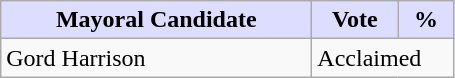<table class="wikitable">
<tr>
<th style="background:#ddf; width:200px;">Mayoral Candidate</th>
<th style="background:#ddf; width:50px;">Vote</th>
<th style="background:#ddf; width:30px;">%</th>
</tr>
<tr>
<td>Gord Harrison</td>
<td colspan="2">Acclaimed</td>
</tr>
</table>
